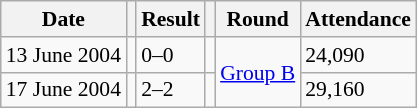<table class="wikitable" style="font-size:90%">
<tr>
<th>Date</th>
<th></th>
<th>Result</th>
<th></th>
<th>Round</th>
<th>Attendance</th>
</tr>
<tr>
<td>13 June 2004</td>
<td></td>
<td>0–0</td>
<td></td>
<td rowspan="2"><a href='#'>Group B</a></td>
<td>24,090</td>
</tr>
<tr>
<td>17 June 2004</td>
<td></td>
<td>2–2</td>
<td></td>
<td>29,160</td>
</tr>
</table>
